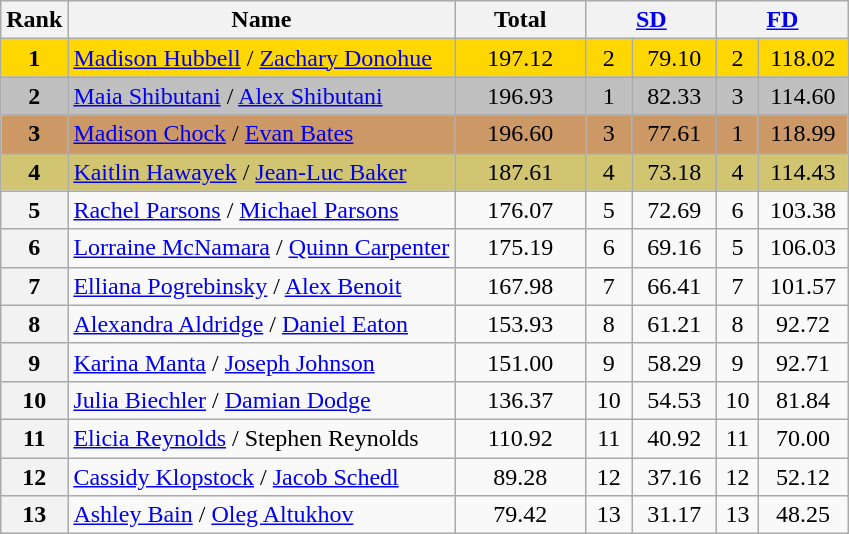<table class="wikitable sortable">
<tr>
<th>Rank</th>
<th>Name</th>
<th width="80px">Total</th>
<th colspan="2" width="80px"><a href='#'>SD</a></th>
<th colspan="2" width="80px"><a href='#'>FD</a></th>
</tr>
<tr bgcolor="gold">
<td align="center"><strong>1</strong></td>
<td><a href='#'>Madison Hubbell</a> / <a href='#'>Zachary Donohue</a></td>
<td align="center">197.12</td>
<td align="center">2</td>
<td align="center">79.10</td>
<td align="center">2</td>
<td align="center">118.02</td>
</tr>
<tr bgcolor="silver">
<td align="center"><strong>2</strong></td>
<td><a href='#'>Maia Shibutani</a> / <a href='#'>Alex Shibutani</a></td>
<td align="center">196.93</td>
<td align="center">1</td>
<td align="center">82.33</td>
<td align="center">3</td>
<td align="center">114.60</td>
</tr>
<tr bgcolor="cc9966">
<td align="center"><strong>3</strong></td>
<td><a href='#'>Madison Chock</a> / <a href='#'>Evan Bates</a></td>
<td align="center">196.60</td>
<td align="center">3</td>
<td align="center">77.61</td>
<td align="center">1</td>
<td align="center">118.99</td>
</tr>
<tr bgcolor="#d1c571">
<td align="center"><strong>4</strong></td>
<td><a href='#'>Kaitlin Hawayek</a> / <a href='#'>Jean-Luc Baker</a></td>
<td align="center">187.61</td>
<td align="center">4</td>
<td align="center">73.18</td>
<td align="center">4</td>
<td align="center">114.43</td>
</tr>
<tr>
<th>5</th>
<td><a href='#'>Rachel Parsons</a> / <a href='#'>Michael Parsons</a></td>
<td align="center">176.07</td>
<td align="center">5</td>
<td align="center">72.69</td>
<td align="center">6</td>
<td align="center">103.38</td>
</tr>
<tr>
<th>6</th>
<td><a href='#'>Lorraine McNamara</a> / <a href='#'>Quinn Carpenter</a></td>
<td align="center">175.19</td>
<td align="center">6</td>
<td align="center">69.16</td>
<td align="center">5</td>
<td align="center">106.03</td>
</tr>
<tr>
<th>7</th>
<td><a href='#'>Elliana Pogrebinsky</a> / <a href='#'>Alex Benoit</a></td>
<td align="center">167.98</td>
<td align="center">7</td>
<td align="center">66.41</td>
<td align="center">7</td>
<td align="center">101.57</td>
</tr>
<tr>
<th>8</th>
<td><a href='#'>Alexandra Aldridge</a> / <a href='#'>Daniel Eaton</a></td>
<td align="center">153.93</td>
<td align="center">8</td>
<td align="center">61.21</td>
<td align="center">8</td>
<td align="center">92.72</td>
</tr>
<tr>
<th>9</th>
<td><a href='#'>Karina Manta</a> / <a href='#'>Joseph Johnson</a></td>
<td align="center">151.00</td>
<td align="center">9</td>
<td align="center">58.29</td>
<td align="center">9</td>
<td align="center">92.71</td>
</tr>
<tr>
<th>10</th>
<td><a href='#'>Julia Biechler</a> / <a href='#'>Damian Dodge</a></td>
<td align="center">136.37</td>
<td align="center">10</td>
<td align="center">54.53</td>
<td align="center">10</td>
<td align="center">81.84</td>
</tr>
<tr>
<th>11</th>
<td><a href='#'>Elicia Reynolds</a> / Stephen Reynolds</td>
<td align="center">110.92</td>
<td align="center">11</td>
<td align="center">40.92</td>
<td align="center">11</td>
<td align="center">70.00</td>
</tr>
<tr>
<th>12</th>
<td><a href='#'>Cassidy Klopstock</a> / <a href='#'>Jacob Schedl</a></td>
<td align="center">89.28</td>
<td align="center">12</td>
<td align="center">37.16</td>
<td align="center">12</td>
<td align="center">52.12</td>
</tr>
<tr>
<th>13</th>
<td><a href='#'>Ashley Bain</a> / <a href='#'>Oleg Altukhov</a></td>
<td align="center">79.42</td>
<td align="center">13</td>
<td align="center">31.17</td>
<td align="center">13</td>
<td align="center">48.25</td>
</tr>
</table>
